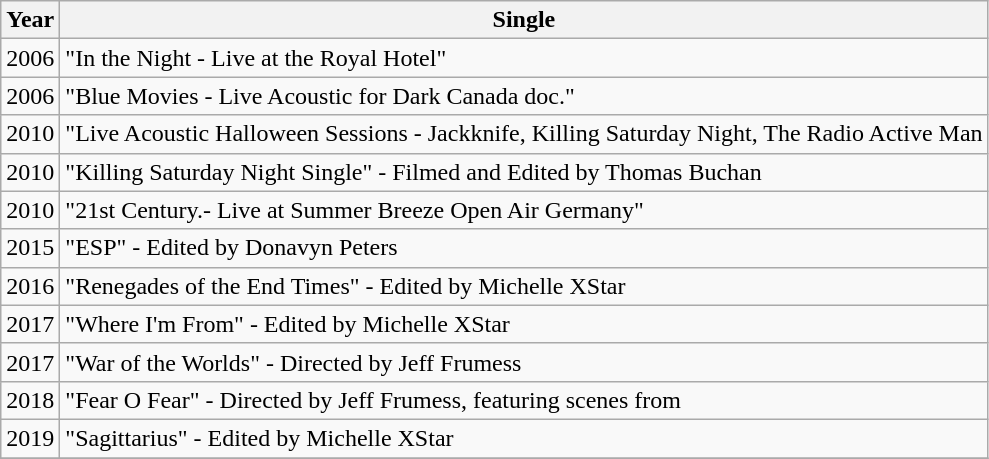<table class="wikitable">
<tr>
<th>Year</th>
<th>Single</th>
</tr>
<tr>
<td>2006</td>
<td>"In the Night - Live at the Royal Hotel"</td>
</tr>
<tr>
<td>2006</td>
<td>"Blue Movies - Live Acoustic for Dark Canada doc."</td>
</tr>
<tr>
<td>2010</td>
<td>"Live Acoustic Halloween Sessions - Jackknife, Killing Saturday Night, The Radio Active Man</td>
</tr>
<tr>
<td>2010</td>
<td>"Killing Saturday Night Single" - Filmed and Edited by Thomas Buchan</td>
</tr>
<tr>
<td>2010</td>
<td>"21st Century.- Live at Summer Breeze Open Air Germany"</td>
</tr>
<tr>
<td>2015</td>
<td>"ESP" - Edited by Donavyn Peters</td>
</tr>
<tr>
<td>2016</td>
<td>"Renegades of the End Times" - Edited by Michelle XStar</td>
</tr>
<tr>
<td>2017</td>
<td>"Where I'm From" - Edited by Michelle XStar</td>
</tr>
<tr>
<td>2017</td>
<td>"War of the Worlds" - Directed by Jeff Frumess</td>
</tr>
<tr>
<td>2018</td>
<td>"Fear O Fear" - Directed by Jeff Frumess, featuring scenes from </td>
</tr>
<tr>
<td>2019</td>
<td>"Sagittarius" - Edited by Michelle XStar</td>
</tr>
<tr>
</tr>
</table>
